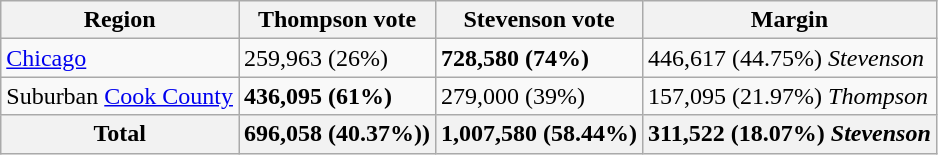<table class="wikitable">
<tr>
<th>Region</th>
<th>Thompson vote</th>
<th>Stevenson vote</th>
<th>Margin</th>
</tr>
<tr>
<td><a href='#'>Chicago</a></td>
<td>259,963 (26%)</td>
<td><strong>728,580 (74%)</strong></td>
<td>446,617 (44.75%) <em>Stevenson</em></td>
</tr>
<tr>
<td>Suburban <a href='#'>Cook County</a></td>
<td><strong>436,095 (61%)</strong></td>
<td>279,000 (39%)</td>
<td>157,095 (21.97%) <em>Thompson</em></td>
</tr>
<tr>
<th>Total</th>
<th>696,058 (40.37%))</th>
<th><strong>1,007,580 (58.44%)</strong></th>
<th>311,522 (18.07%) <em>Stevenson</em></th>
</tr>
</table>
